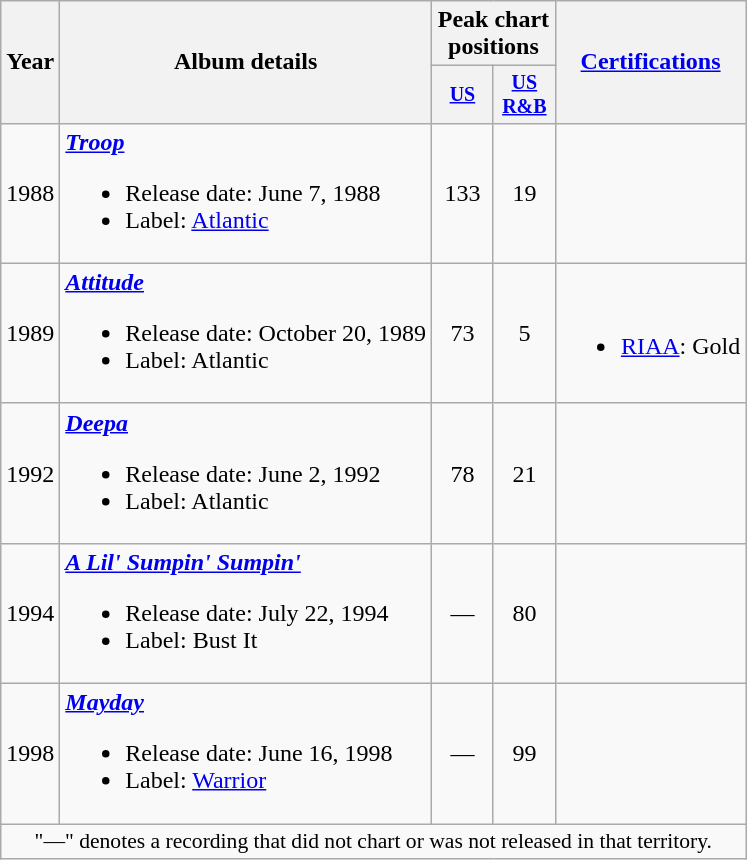<table class="wikitable" style="text-align:center;">
<tr>
<th rowspan="2">Year</th>
<th rowspan="2">Album details</th>
<th colspan="2">Peak chart positions</th>
<th rowspan="2"><a href='#'>Certifications</a></th>
</tr>
<tr style="font-size:smaller;">
<th width="35"><a href='#'>US</a><br></th>
<th width="35"><a href='#'>US<br>R&B</a><br></th>
</tr>
<tr>
<td>1988</td>
<td align="left"><strong><em><a href='#'>Troop</a></em></strong><br><ul><li>Release date: June 7, 1988</li><li>Label: <a href='#'>Atlantic</a></li></ul></td>
<td>133</td>
<td>19</td>
<td align=left></td>
</tr>
<tr>
<td>1989</td>
<td align="left"><strong><em><a href='#'>Attitude</a></em></strong><br><ul><li>Release date: October 20, 1989</li><li>Label: Atlantic</li></ul></td>
<td>73</td>
<td>5</td>
<td align=left><br><ul><li><a href='#'>RIAA</a>: Gold</li></ul></td>
</tr>
<tr>
<td>1992</td>
<td align="left"><strong><em><a href='#'>Deepa</a></em></strong><br><ul><li>Release date: June 2, 1992</li><li>Label: Atlantic</li></ul></td>
<td>78</td>
<td>21</td>
<td align=left></td>
</tr>
<tr>
<td>1994</td>
<td align="left"><strong><em><a href='#'>A Lil' Sumpin' Sumpin'</a></em></strong><br><ul><li>Release date: July 22, 1994</li><li>Label: Bust It</li></ul></td>
<td>—</td>
<td>80</td>
<td align=left></td>
</tr>
<tr>
<td>1998</td>
<td align="left"><strong><em><a href='#'>Mayday</a></em></strong><br><ul><li>Release date: June 16, 1998</li><li>Label: <a href='#'>Warrior</a></li></ul></td>
<td>—</td>
<td>99</td>
<td align=left></td>
</tr>
<tr>
<td colspan="15" style="font-size:90%">"—" denotes a recording that did not chart or was not released in that territory.</td>
</tr>
</table>
